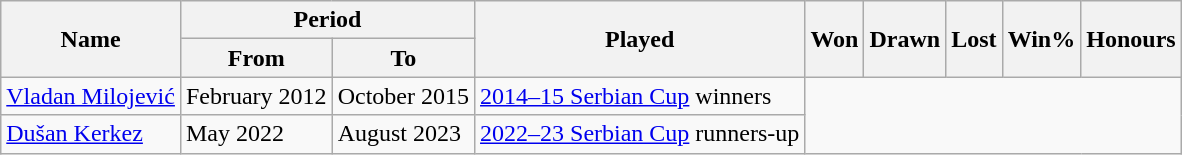<table class="wikitable" style="text-align:left">
<tr>
<th rowspan="2">Name</th>
<th colspan="2">Period</th>
<th rowspan="2">Played</th>
<th rowspan="2">Won</th>
<th rowspan="2">Drawn</th>
<th rowspan="2">Lost</th>
<th rowspan="2">Win%</th>
<th rowspan="2">Honours</th>
</tr>
<tr>
<th>From</th>
<th>To</th>
</tr>
<tr>
<td> <a href='#'>Vladan Milojević</a></td>
<td>February 2012</td>
<td>October 2015<br></td>
<td><a href='#'>2014–15 Serbian Cup</a> winners</td>
</tr>
<tr>
<td> <a href='#'>Dušan Kerkez</a></td>
<td>May 2022</td>
<td>August 2023<br></td>
<td><a href='#'>2022–23 Serbian Cup</a> runners-up</td>
</tr>
</table>
